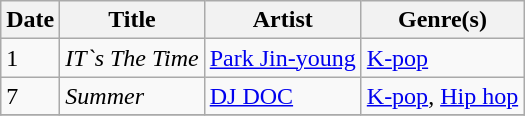<table class="wikitable" style="text-align: left;">
<tr>
<th>Date</th>
<th>Title</th>
<th>Artist</th>
<th>Genre(s)</th>
</tr>
<tr>
<td>1</td>
<td><em>IT`s The Time</em></td>
<td><a href='#'>Park Jin-young</a></td>
<td><a href='#'>K-pop</a></td>
</tr>
<tr>
<td>7</td>
<td><em>Summer</em></td>
<td><a href='#'>DJ DOC</a></td>
<td><a href='#'>K-pop</a>, <a href='#'>Hip hop</a></td>
</tr>
<tr>
</tr>
</table>
